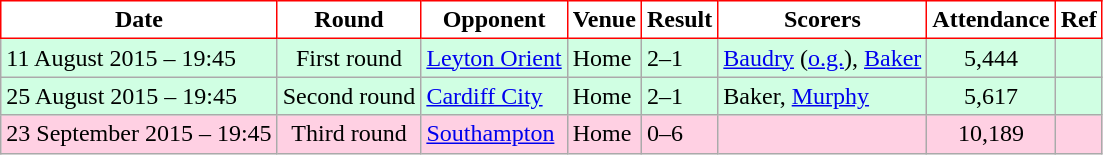<table class="wikitable">
<tr>
<th style="background:#FFFFFF; color:black; border:1px solid red;">Date</th>
<th style="background:#FFFFFF; color:black; border:1px solid red;">Round</th>
<th style="background:#FFFFFF; color:black; border:1px solid red;">Opponent</th>
<th style="background:#FFFFFF; color:black; border:1px solid red;">Venue</th>
<th style="background:#FFFFFF; color:black; border:1px solid red;">Result</th>
<th style="background:#FFFFFF; color:black; border:1px solid red;">Scorers</th>
<th style="background:#FFFFFF; color:black; border:1px solid red;">Attendance</th>
<th style="background:#FFFFFF; color:black; border:1px solid red;">Ref</th>
</tr>
<tr bgcolor = "#d0ffe3">
<td>11 August 2015 – 19:45</td>
<td align="center">First round</td>
<td><a href='#'>Leyton Orient</a></td>
<td>Home</td>
<td>2–1</td>
<td><a href='#'>Baudry</a> (<a href='#'>o.g.</a>), <a href='#'>Baker</a></td>
<td align="center">5,444</td>
<td></td>
</tr>
<tr bgcolor = "#d0ffe3">
<td>25 August 2015 – 19:45</td>
<td align="center">Second round</td>
<td><a href='#'>Cardiff City</a></td>
<td>Home</td>
<td>2–1</td>
<td>Baker, <a href='#'>Murphy</a></td>
<td align="center">5,617</td>
<td></td>
</tr>
<tr bgcolor = "#ffd0e3">
<td>23 September 2015 – 19:45</td>
<td align="center">Third round</td>
<td><a href='#'>Southampton</a></td>
<td>Home</td>
<td>0–6</td>
<td> </td>
<td align="center">10,189</td>
<td></td>
</tr>
</table>
